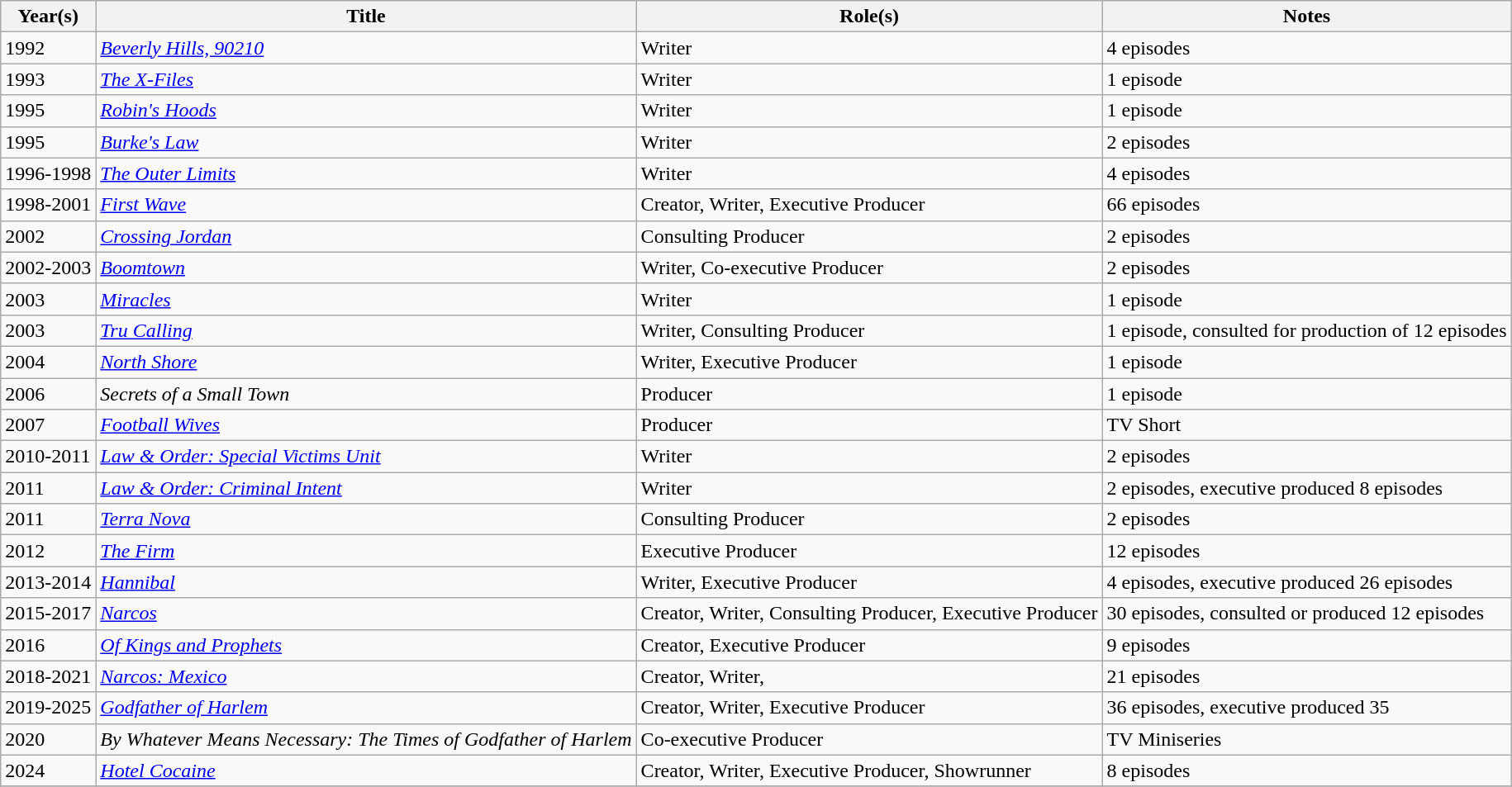<table class="wikitable sortable">
<tr>
<th>Year(s)</th>
<th>Title</th>
<th>Role(s)</th>
<th>Notes</th>
</tr>
<tr>
<td>1992</td>
<td><em><a href='#'>Beverly Hills, 90210</a></em></td>
<td>Writer</td>
<td>4 episodes</td>
</tr>
<tr>
<td>1993</td>
<td><em><a href='#'>The X-Files</a></em></td>
<td>Writer</td>
<td>1 episode</td>
</tr>
<tr>
<td>1995</td>
<td><em><a href='#'>Robin's Hoods</a></em></td>
<td>Writer</td>
<td>1 episode</td>
</tr>
<tr>
<td>1995</td>
<td><em><a href='#'>Burke's Law</a></em></td>
<td>Writer</td>
<td>2 episodes</td>
</tr>
<tr>
<td>1996-1998</td>
<td><em><a href='#'>The Outer Limits</a></em></td>
<td>Writer</td>
<td>4 episodes</td>
</tr>
<tr>
<td>1998-2001</td>
<td><em><a href='#'>First Wave</a></em></td>
<td>Creator, Writer, Executive Producer</td>
<td>66 episodes</td>
</tr>
<tr>
<td>2002</td>
<td><em><a href='#'>Crossing Jordan</a></em></td>
<td>Consulting Producer</td>
<td>2 episodes</td>
</tr>
<tr>
<td>2002-2003</td>
<td><em><a href='#'>Boomtown</a></em></td>
<td>Writer, Co-executive Producer</td>
<td>2 episodes</td>
</tr>
<tr>
<td>2003</td>
<td><em><a href='#'>Miracles</a></em></td>
<td>Writer</td>
<td>1 episode</td>
</tr>
<tr>
<td>2003</td>
<td><em><a href='#'>Tru Calling</a></em></td>
<td>Writer, Consulting Producer</td>
<td>1 episode, consulted for production of 12 episodes</td>
</tr>
<tr>
<td>2004</td>
<td><em><a href='#'>North Shore</a></em></td>
<td>Writer, Executive Producer</td>
<td>1 episode</td>
</tr>
<tr>
<td>2006</td>
<td><em>Secrets of a Small Town</em></td>
<td>Producer</td>
<td>1 episode</td>
</tr>
<tr>
<td>2007</td>
<td><em><a href='#'>Football Wives</a></em></td>
<td>Producer</td>
<td>TV Short</td>
</tr>
<tr>
<td>2010-2011</td>
<td><em><a href='#'>Law & Order: Special Victims Unit</a></em></td>
<td>Writer</td>
<td>2 episodes</td>
</tr>
<tr>
<td>2011</td>
<td><em><a href='#'>Law & Order: Criminal Intent</a></em></td>
<td>Writer</td>
<td>2 episodes, executive produced 8 episodes</td>
</tr>
<tr>
<td>2011</td>
<td><em><a href='#'>Terra Nova</a></em></td>
<td>Consulting Producer</td>
<td>2 episodes</td>
</tr>
<tr>
<td>2012</td>
<td><em><a href='#'>The Firm</a></em></td>
<td>Executive Producer</td>
<td>12 episodes</td>
</tr>
<tr>
<td>2013-2014</td>
<td><em><a href='#'>Hannibal</a></em></td>
<td>Writer, Executive Producer</td>
<td>4 episodes, executive produced 26 episodes</td>
</tr>
<tr>
<td>2015-2017</td>
<td><em><a href='#'>Narcos</a></em></td>
<td>Creator, Writer, Consulting Producer, Executive Producer</td>
<td>30 episodes, consulted or produced 12 episodes</td>
</tr>
<tr>
<td>2016</td>
<td><em><a href='#'>Of Kings and Prophets</a></em></td>
<td>Creator, Executive Producer</td>
<td>9 episodes</td>
</tr>
<tr>
<td>2018-2021</td>
<td><em><a href='#'>Narcos: Mexico</a></em></td>
<td>Creator, Writer,</td>
<td>21 episodes</td>
</tr>
<tr>
<td>2019-2025</td>
<td><em><a href='#'>Godfather of Harlem</a></em></td>
<td>Creator, Writer, Executive Producer</td>
<td>36 episodes, executive produced 35</td>
</tr>
<tr>
<td>2020</td>
<td><em>By Whatever Means Necessary: The Times of Godfather of Harlem</em></td>
<td>Co-executive Producer</td>
<td>TV Miniseries</td>
</tr>
<tr>
<td>2024</td>
<td><em><a href='#'>Hotel Cocaine</a></em></td>
<td>Creator, Writer, Executive Producer, Showrunner</td>
<td>8 episodes</td>
</tr>
<tr>
</tr>
</table>
